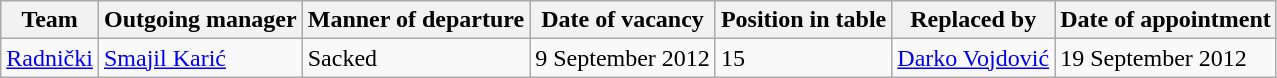<table class="wikitable">
<tr>
<th>Team</th>
<th>Outgoing manager</th>
<th>Manner of departure</th>
<th>Date of vacancy</th>
<th>Position in table</th>
<th>Replaced by</th>
<th>Date of appointment</th>
</tr>
<tr>
<td><a href='#'>Radnički</a></td>
<td><a href='#'>Smajil Karić</a></td>
<td>Sacked</td>
<td>9 September 2012</td>
<td>15</td>
<td><a href='#'>Darko Vojdović</a></td>
<td>19 September 2012</td>
</tr>
</table>
